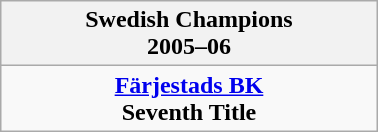<table class="wikitable" style="text-align: center; margin: 0 auto; width: 20%">
<tr>
<th>Swedish Champions<br>2005–06</th>
</tr>
<tr>
<td><strong><a href='#'>Färjestads BK</a></strong><br><strong>Seventh Title</strong></td>
</tr>
</table>
